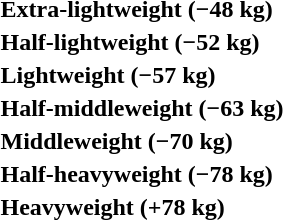<table>
<tr>
<th rowspan=2 style="text-align:left;">Extra-lightweight (−48 kg)<br></th>
<td rowspan=2></td>
<td rowspan=2></td>
<td></td>
</tr>
<tr>
<td></td>
</tr>
<tr>
<th rowspan=2 style="text-align:left;">Half-lightweight (−52 kg)<br></th>
<td rowspan=2></td>
<td rowspan=2></td>
<td></td>
</tr>
<tr>
<td></td>
</tr>
<tr>
<th rowspan=2 style="text-align:left;">Lightweight (−57 kg)<br></th>
<td rowspan=2></td>
<td rowspan=2></td>
<td></td>
</tr>
<tr>
<td></td>
</tr>
<tr>
<th rowspan=2 style="text-align:left;">Half-middleweight (−63 kg)<br></th>
<td rowspan=2></td>
<td rowspan=2></td>
<td></td>
</tr>
<tr>
<td></td>
</tr>
<tr>
<th rowspan=2 style="text-align:left;">Middleweight (−70 kg)<br></th>
<td rowspan=2></td>
<td rowspan=2></td>
<td></td>
</tr>
<tr>
<td></td>
</tr>
<tr>
<th rowspan=2 style="text-align:left;">Half-heavyweight (−78 kg)<br></th>
<td rowspan=2></td>
<td rowspan=2></td>
<td></td>
</tr>
<tr>
<td></td>
</tr>
<tr>
<th rowspan=2 style="text-align:left;">Heavyweight (+78 kg)<br></th>
<td rowspan=2></td>
<td rowspan=2></td>
<td></td>
</tr>
<tr>
<td></td>
</tr>
</table>
